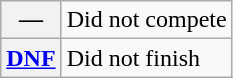<table class="wikitable">
<tr>
<th scope="row">—</th>
<td>Did not compete</td>
</tr>
<tr>
<th scope="row"><a href='#'>DNF</a></th>
<td>Did not finish</td>
</tr>
</table>
